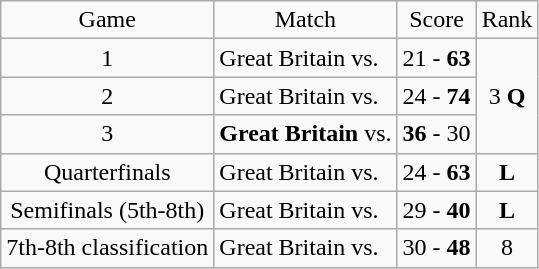<table class="wikitable">
<tr>
<td style="text-align:center;">Game</td>
<td style="text-align:center;">Match</td>
<td style="text-align:center;">Score</td>
<td style="text-align:center;">Rank</td>
</tr>
<tr>
<td style="text-align:center;">1</td>
<td>Great Britain vs. <strong></strong></td>
<td style="text-align:center;">21 - <strong>63</strong></td>
<td rowspan="3" style="text-align:center;">3 <strong>Q</strong></td>
</tr>
<tr>
<td style="text-align:center;">2</td>
<td>Great Britain vs. <strong></strong></td>
<td style="text-align:center;">24 - <strong>74</strong></td>
</tr>
<tr>
<td style="text-align:center;">3</td>
<td><strong>Great Britain</strong> vs. </td>
<td style="text-align:center;"><strong>36</strong> - 30</td>
</tr>
<tr>
<td style="text-align:center;">Quarterfinals</td>
<td>Great Britain vs. <strong></strong></td>
<td style="text-align:center;">24 - <strong>63</strong></td>
<td style="text-align:center;"><strong>L</strong></td>
</tr>
<tr>
<td style="text-align:center;">Semifinals (5th-8th)</td>
<td>Great Britain vs. <strong></strong></td>
<td style="text-align:center;">29 - <strong>40</strong></td>
<td style="text-align:center;"><strong>L</strong></td>
</tr>
<tr>
<td style="text-align:center;">7th-8th classification</td>
<td>Great Britain vs. <strong></strong></td>
<td style="text-align:center;">30 - <strong>48</strong></td>
<td style="text-align:center;">8</td>
</tr>
</table>
